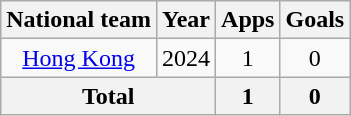<table class="wikitable" style="text-align:center">
<tr>
<th>National team</th>
<th>Year</th>
<th>Apps</th>
<th>Goals</th>
</tr>
<tr>
<td rowspan="1"><a href='#'>Hong Kong</a></td>
<td>2024</td>
<td>1</td>
<td>0</td>
</tr>
<tr>
<th colspan="2">Total</th>
<th>1</th>
<th>0</th>
</tr>
</table>
